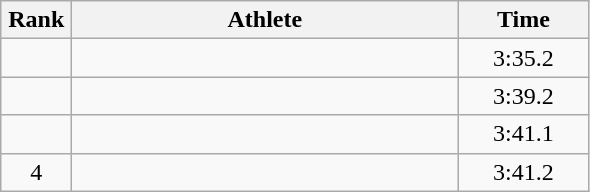<table class=wikitable style="text-align:center">
<tr>
<th width=40>Rank</th>
<th width=250>Athlete</th>
<th width=80>Time</th>
</tr>
<tr>
<td></td>
<td align=left></td>
<td>3:35.2</td>
</tr>
<tr>
<td></td>
<td align=left></td>
<td>3:39.2</td>
</tr>
<tr>
<td></td>
<td align=left></td>
<td>3:41.1</td>
</tr>
<tr>
<td>4</td>
<td align=left></td>
<td>3:41.2</td>
</tr>
</table>
